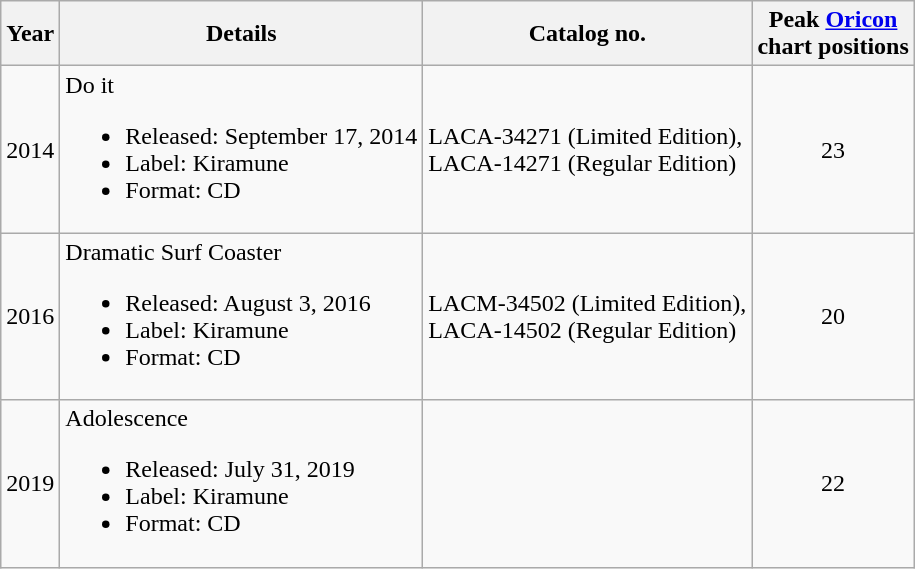<table class="wikitable">
<tr>
<th>Year</th>
<th>Details</th>
<th>Catalog no.</th>
<th>Peak <a href='#'>Oricon</a><br>chart positions<br></th>
</tr>
<tr>
<td>2014</td>
<td align=left>Do it<br><ul><li>Released: September 17, 2014</li><li>Label: Kiramune</li><li>Format: CD</li></ul></td>
<td>LACA-34271 (Limited Edition),<br>LACA-14271 (Regular Edition)</td>
<td align=center>23</td>
</tr>
<tr>
<td>2016</td>
<td align=left>Dramatic Surf Coaster<br><ul><li>Released: August 3, 2016</li><li>Label: Kiramune</li><li>Format: CD</li></ul></td>
<td>LACM-34502 (Limited Edition),<br>LACA-14502 (Regular Edition)</td>
<td align=center>20</td>
</tr>
<tr>
<td>2019</td>
<td align=left>Adolescence<br><ul><li>Released: July 31, 2019</li><li>Label: Kiramune</li><li>Format: CD</li></ul></td>
<td></td>
<td align=center>22</td>
</tr>
</table>
